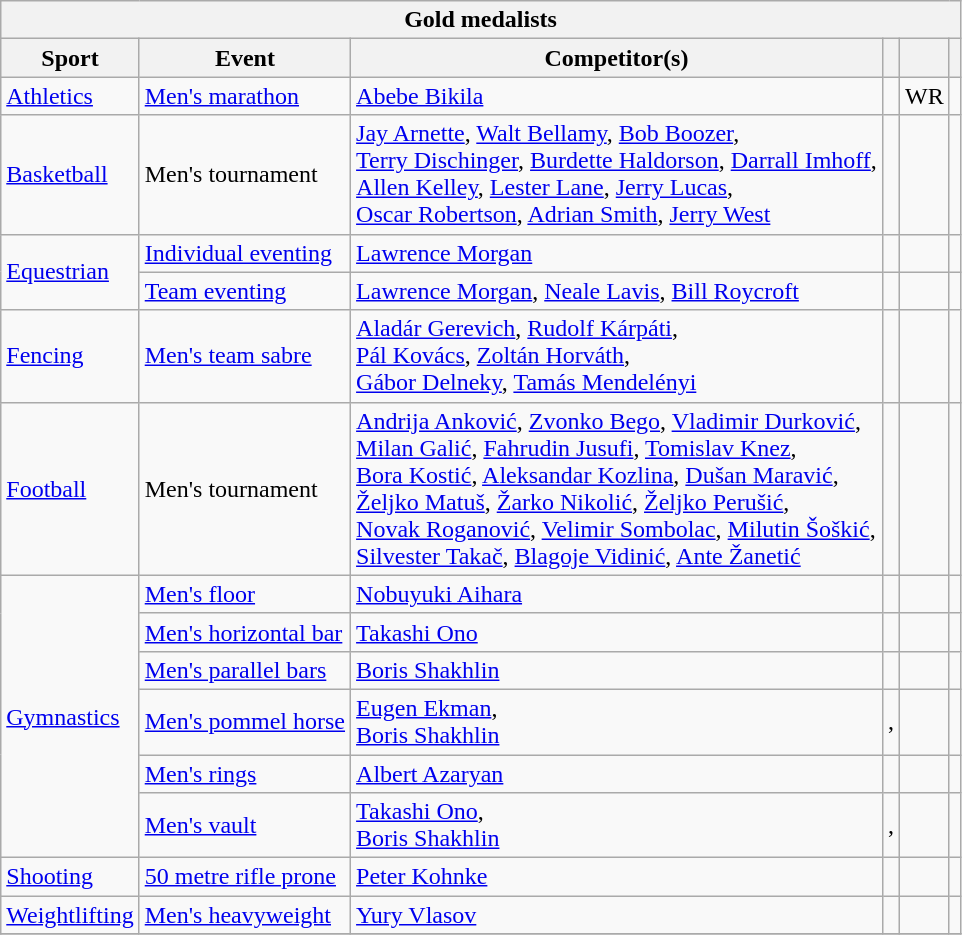<table class="wikitable">
<tr>
<th colspan="6">Gold medalists</th>
</tr>
<tr>
<th>Sport</th>
<th>Event</th>
<th>Competitor(s)</th>
<th></th>
<th></th>
<th></th>
</tr>
<tr>
<td><a href='#'>Athletics</a></td>
<td><a href='#'>Men's marathon</a></td>
<td><a href='#'>Abebe Bikila</a></td>
<td></td>
<td>WR</td>
<td></td>
</tr>
<tr>
<td><a href='#'>Basketball</a></td>
<td>Men's tournament</td>
<td><a href='#'>Jay Arnette</a>, <a href='#'>Walt Bellamy</a>, <a href='#'>Bob Boozer</a>, <br><a href='#'>Terry Dischinger</a>, <a href='#'>Burdette Haldorson</a>, <a href='#'>Darrall Imhoff</a>, <br><a href='#'>Allen Kelley</a>, <a href='#'>Lester Lane</a>, <a href='#'>Jerry Lucas</a>, <br><a href='#'>Oscar Robertson</a>, <a href='#'>Adrian Smith</a>, <a href='#'>Jerry West</a></td>
<td></td>
<td></td>
<td></td>
</tr>
<tr>
<td rowspan="2"><a href='#'>Equestrian</a></td>
<td><a href='#'>Individual eventing</a></td>
<td><a href='#'>Lawrence Morgan</a></td>
<td></td>
<td></td>
<td></td>
</tr>
<tr>
<td><a href='#'>Team eventing</a></td>
<td><a href='#'>Lawrence Morgan</a>, <a href='#'>Neale Lavis</a>, <a href='#'>Bill Roycroft</a></td>
<td></td>
<td></td>
<td></td>
</tr>
<tr>
<td><a href='#'>Fencing</a></td>
<td><a href='#'>Men's team sabre</a></td>
<td><a href='#'>Aladár Gerevich</a>, <a href='#'>Rudolf Kárpáti</a>, <br> <a href='#'>Pál Kovács</a>, <a href='#'>Zoltán Horváth</a>, <br> <a href='#'>Gábor Delneky</a>, <a href='#'>Tamás Mendelényi</a></td>
<td></td>
<td></td>
</tr>
<tr>
<td><a href='#'>Football</a></td>
<td>Men's tournament</td>
<td><a href='#'>Andrija Anković</a>, <a href='#'>Zvonko Bego</a>, <a href='#'>Vladimir Durković</a>, <br><a href='#'>Milan Galić</a>, <a href='#'>Fahrudin Jusufi</a>, <a href='#'>Tomislav Knez</a>, <br><a href='#'>Bora Kostić</a>, <a href='#'>Aleksandar Kozlina</a>, <a href='#'>Dušan Maravić</a>, <br><a href='#'>Željko Matuš</a>, <a href='#'>Žarko Nikolić</a>, <a href='#'>Željko Perušić</a>, <br><a href='#'>Novak Roganović</a>, <a href='#'>Velimir Sombolac</a>, <a href='#'>Milutin Šoškić</a>, <br><a href='#'>Silvester Takač</a>, <a href='#'>Blagoje Vidinić</a>, <a href='#'>Ante Žanetić</a></td>
<td></td>
<td></td>
<td></td>
</tr>
<tr>
<td rowspan="6"><a href='#'>Gymnastics</a></td>
<td><a href='#'>Men's floor</a></td>
<td><a href='#'>Nobuyuki Aihara</a></td>
<td></td>
<td></td>
<td></td>
</tr>
<tr>
<td><a href='#'>Men's horizontal bar</a></td>
<td><a href='#'>Takashi Ono</a></td>
<td></td>
<td></td>
<td></td>
</tr>
<tr>
<td><a href='#'>Men's parallel bars</a></td>
<td><a href='#'>Boris Shakhlin</a></td>
<td></td>
<td></td>
<td></td>
</tr>
<tr>
<td><a href='#'>Men's pommel horse</a></td>
<td><a href='#'>Eugen Ekman</a>, <br><a href='#'>Boris Shakhlin</a></td>
<td>, <br></td>
<td></td>
<td></td>
</tr>
<tr>
<td><a href='#'>Men's rings</a></td>
<td><a href='#'>Albert Azaryan</a></td>
<td></td>
<td></td>
<td></td>
</tr>
<tr>
<td><a href='#'>Men's vault</a></td>
<td><a href='#'>Takashi Ono</a>, <br><a href='#'>Boris Shakhlin</a></td>
<td>, <br></td>
<td></td>
<td></td>
</tr>
<tr>
<td><a href='#'>Shooting</a></td>
<td><a href='#'>50 metre rifle prone</a></td>
<td><a href='#'>Peter Kohnke</a></td>
<td></td>
<td></td>
<td></td>
</tr>
<tr>
<td><a href='#'>Weightlifting</a></td>
<td><a href='#'>Men's heavyweight</a></td>
<td><a href='#'>Yury Vlasov</a></td>
<td></td>
<td></td>
<td></td>
</tr>
<tr>
</tr>
</table>
